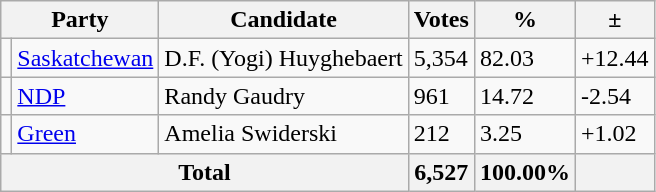<table class="wikitable">
<tr>
<th colspan="2">Party</th>
<th>Candidate</th>
<th>Votes</th>
<th>%</th>
<th>±</th>
</tr>
<tr>
<td></td>
<td><a href='#'>Saskatchewan</a></td>
<td>D.F. (Yogi) Huyghebaert</td>
<td>5,354</td>
<td>82.03</td>
<td>+12.44</td>
</tr>
<tr>
<td></td>
<td><a href='#'>NDP</a></td>
<td>Randy Gaudry</td>
<td>961</td>
<td>14.72</td>
<td>-2.54</td>
</tr>
<tr>
<td></td>
<td><a href='#'>Green</a></td>
<td>Amelia Swiderski</td>
<td>212</td>
<td>3.25</td>
<td>+1.02</td>
</tr>
<tr>
<th colspan="3">Total</th>
<th>6,527</th>
<th>100.00%</th>
<th></th>
</tr>
</table>
